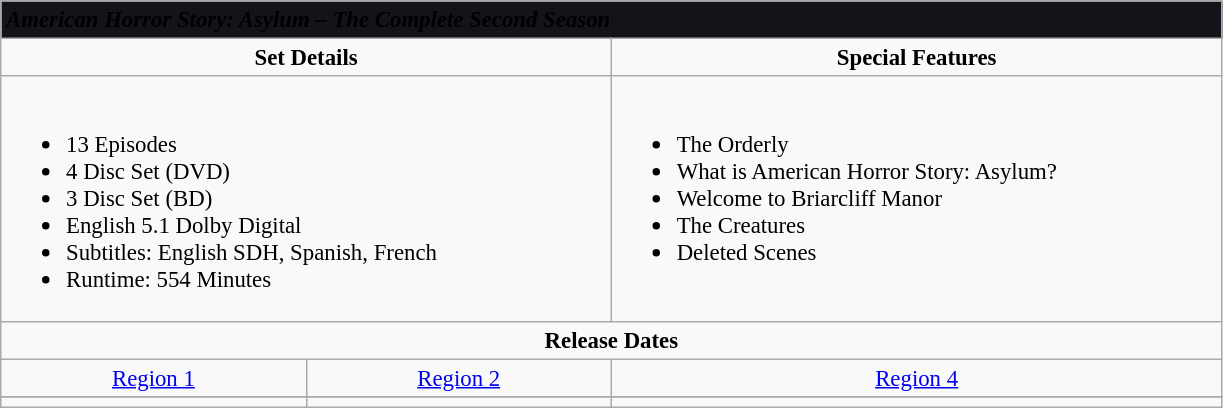<table class="wikitable" style="font-size: 95%;">
<tr style="background:#14131A;">
<td colspan="3"><span> <strong><em>American Horror Story: Asylum – The Complete Second Season</em></strong></span></td>
</tr>
<tr style="vertical-align:top; text-align:center;">
<td style="width:400px;" colspan="2"><strong>Set Details</strong></td>
<td style="width:400px; " colspan="2"><strong>Special Features</strong></td>
</tr>
<tr valign="top">
<td colspan="2"  style="text-align:left; width:400px;"><br><ul><li>13 Episodes</li><li>4 Disc Set (DVD)</li><li>3 Disc Set (BD)</li><li>English 5.1 Dolby Digital</li><li>Subtitles: English SDH, Spanish, French</li><li>Runtime: 554 Minutes</li></ul></td>
<td colspan="3"  style="text-align:left; width:400px;"><br><ul><li>The Orderly</li><li>What is American Horror Story: Asylum?</li><li>Welcome to Briarcliff Manor</li><li>The Creatures</li><li>Deleted Scenes</li></ul></td>
</tr>
<tr>
<td colspan="3" style="text-align:center;"><strong>Release Dates</strong></td>
</tr>
<tr>
<td style="text-align:center;"><a href='#'>Region 1</a></td>
<td style="text-align:center;"><a href='#'>Region 2</a></td>
<td style="text-align:center;"><a href='#'>Region 4</a></td>
</tr>
<tr style="text-align:center;">
</tr>
<tr style="text-align:center;">
</tr>
<tr>
<td colspan="1"></td>
<td colspan="1"></td>
<td colspan="1"></td>
</tr>
</table>
